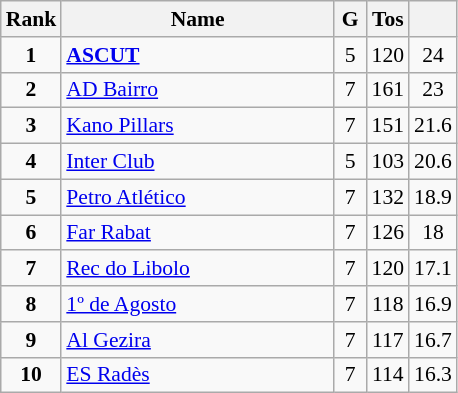<table class="wikitable" style="text-align:center; font-size:90%;">
<tr>
<th width=10px>Rank</th>
<th width=175px>Name</th>
<th width=15px>G</th>
<th width=10px>Tos</th>
<th width=10px></th>
</tr>
<tr>
<td><strong>1</strong></td>
<td align=left> <strong><a href='#'>ASCUT</a></strong></td>
<td>5</td>
<td>120</td>
<td>24</td>
</tr>
<tr>
<td><strong>2</strong></td>
<td align=left> <a href='#'>AD Bairro</a></td>
<td>7</td>
<td>161</td>
<td>23</td>
</tr>
<tr>
<td><strong>3</strong></td>
<td align=left> <a href='#'>Kano Pillars</a></td>
<td>7</td>
<td>151</td>
<td>21.6</td>
</tr>
<tr>
<td><strong>4</strong></td>
<td align=left> <a href='#'>Inter Club</a></td>
<td>5</td>
<td>103</td>
<td>20.6</td>
</tr>
<tr>
<td><strong>5</strong></td>
<td align=left> <a href='#'>Petro Atlético</a></td>
<td>7</td>
<td>132</td>
<td>18.9</td>
</tr>
<tr>
<td><strong>6</strong></td>
<td align=left> <a href='#'>Far Rabat</a></td>
<td>7</td>
<td>126</td>
<td>18</td>
</tr>
<tr>
<td><strong>7</strong></td>
<td align=left> <a href='#'>Rec do Libolo</a></td>
<td>7</td>
<td>120</td>
<td>17.1</td>
</tr>
<tr>
<td><strong>8</strong></td>
<td align=left> <a href='#'>1º de Agosto</a></td>
<td>7</td>
<td>118</td>
<td>16.9</td>
</tr>
<tr>
<td><strong>9</strong></td>
<td align=left> <a href='#'>Al Gezira</a></td>
<td>7</td>
<td>117</td>
<td>16.7</td>
</tr>
<tr>
<td><strong>10</strong></td>
<td align=left> <a href='#'>ES Radès</a></td>
<td>7</td>
<td>114</td>
<td>16.3</td>
</tr>
</table>
